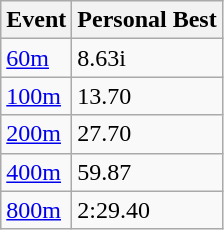<table class="wikitable">
<tr>
<th>Event</th>
<th>Personal Best</th>
</tr>
<tr>
<td><a href='#'>60m</a></td>
<td>8.63i</td>
</tr>
<tr>
<td><a href='#'>100m</a></td>
<td>13.70</td>
</tr>
<tr>
<td><a href='#'>200m</a></td>
<td>27.70</td>
</tr>
<tr>
<td><a href='#'>400m</a></td>
<td>59.87</td>
</tr>
<tr>
<td><a href='#'>800m</a></td>
<td>2:29.40</td>
</tr>
</table>
